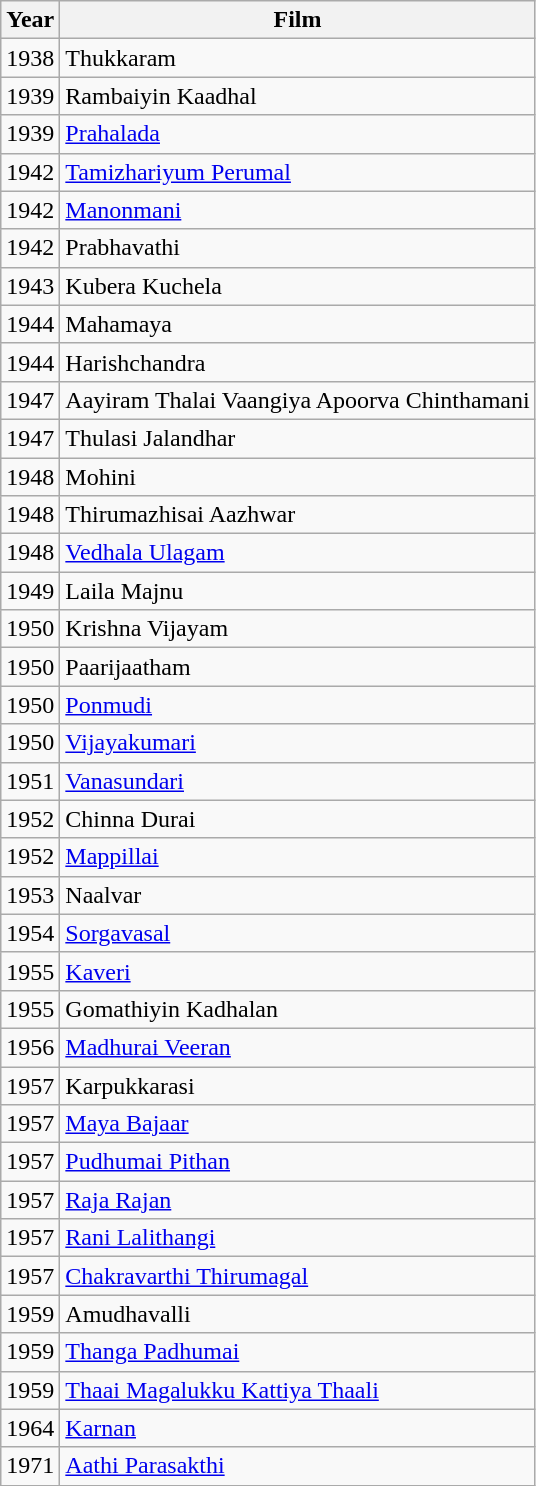<table class="wikitable">
<tr>
<th>Year</th>
<th>Film</th>
</tr>
<tr>
<td>1938</td>
<td>Thukkaram</td>
</tr>
<tr>
<td>1939</td>
<td>Rambaiyin Kaadhal</td>
</tr>
<tr>
<td>1939</td>
<td><a href='#'>Prahalada</a></td>
</tr>
<tr>
<td>1942</td>
<td><a href='#'>Tamizhariyum Perumal</a></td>
</tr>
<tr>
<td>1942</td>
<td><a href='#'>Manonmani</a></td>
</tr>
<tr>
<td>1942</td>
<td>Prabhavathi</td>
</tr>
<tr>
<td>1943</td>
<td>Kubera Kuchela</td>
</tr>
<tr>
<td>1944</td>
<td>Mahamaya</td>
</tr>
<tr>
<td>1944</td>
<td>Harishchandra</td>
</tr>
<tr>
<td>1947</td>
<td>Aayiram Thalai Vaangiya Apoorva Chinthamani</td>
</tr>
<tr>
<td>1947</td>
<td>Thulasi Jalandhar</td>
</tr>
<tr>
<td>1948</td>
<td>Mohini</td>
</tr>
<tr>
<td>1948</td>
<td>Thirumazhisai Aazhwar</td>
</tr>
<tr>
<td>1948</td>
<td><a href='#'>Vedhala Ulagam</a></td>
</tr>
<tr>
<td>1949</td>
<td>Laila Majnu</td>
</tr>
<tr>
<td>1950</td>
<td>Krishna Vijayam</td>
</tr>
<tr>
<td>1950</td>
<td>Paarijaatham</td>
</tr>
<tr>
<td>1950</td>
<td><a href='#'>Ponmudi</a></td>
</tr>
<tr>
<td>1950</td>
<td><a href='#'>Vijayakumari</a></td>
</tr>
<tr>
<td>1951</td>
<td><a href='#'>Vanasundari</a></td>
</tr>
<tr>
<td>1952</td>
<td>Chinna Durai</td>
</tr>
<tr>
<td>1952</td>
<td><a href='#'>Mappillai</a></td>
</tr>
<tr>
<td>1953</td>
<td>Naalvar</td>
</tr>
<tr>
<td>1954</td>
<td><a href='#'>Sorgavasal</a></td>
</tr>
<tr>
<td>1955</td>
<td><a href='#'>Kaveri</a></td>
</tr>
<tr>
<td>1955</td>
<td>Gomathiyin Kadhalan</td>
</tr>
<tr>
<td>1956</td>
<td><a href='#'>Madhurai Veeran</a></td>
</tr>
<tr>
<td>1957</td>
<td>Karpukkarasi</td>
</tr>
<tr>
<td>1957</td>
<td><a href='#'>Maya Bajaar</a></td>
</tr>
<tr>
<td>1957</td>
<td><a href='#'>Pudhumai Pithan</a></td>
</tr>
<tr>
<td>1957</td>
<td><a href='#'>Raja Rajan</a></td>
</tr>
<tr>
<td>1957</td>
<td><a href='#'>Rani Lalithangi</a></td>
</tr>
<tr>
<td>1957</td>
<td><a href='#'>Chakravarthi Thirumagal</a></td>
</tr>
<tr>
<td>1959</td>
<td>Amudhavalli</td>
</tr>
<tr>
<td>1959</td>
<td><a href='#'>Thanga Padhumai</a></td>
</tr>
<tr>
<td>1959</td>
<td><a href='#'>Thaai Magalukku Kattiya Thaali</a></td>
</tr>
<tr>
<td>1964</td>
<td><a href='#'>Karnan</a></td>
</tr>
<tr>
<td>1971</td>
<td><a href='#'>Aathi Parasakthi</a></td>
</tr>
</table>
